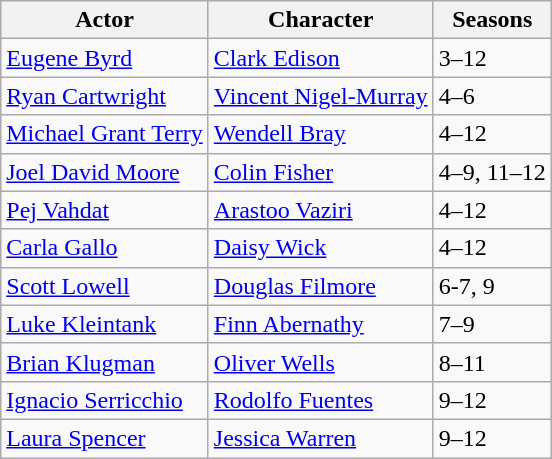<table class="wikitable">
<tr>
<th>Actor</th>
<th>Character</th>
<th>Seasons</th>
</tr>
<tr>
<td><a href='#'>Eugene Byrd</a></td>
<td><a href='#'>Clark Edison</a></td>
<td>3–12</td>
</tr>
<tr>
<td><a href='#'>Ryan Cartwright</a></td>
<td><a href='#'>Vincent Nigel-Murray</a></td>
<td>4–6</td>
</tr>
<tr>
<td><a href='#'>Michael Grant Terry</a></td>
<td><a href='#'>Wendell Bray</a></td>
<td>4–12</td>
</tr>
<tr>
<td><a href='#'>Joel David Moore</a></td>
<td><a href='#'>Colin Fisher</a></td>
<td>4–9, 11–12</td>
</tr>
<tr>
<td><a href='#'>Pej Vahdat</a></td>
<td><a href='#'>Arastoo Vaziri</a></td>
<td>4–12</td>
</tr>
<tr>
<td><a href='#'>Carla Gallo</a></td>
<td><a href='#'>Daisy Wick</a></td>
<td>4–12</td>
</tr>
<tr>
<td><a href='#'>Scott Lowell</a></td>
<td><a href='#'>Douglas Filmore</a></td>
<td>6-7, 9</td>
</tr>
<tr>
<td><a href='#'>Luke Kleintank</a></td>
<td><a href='#'>Finn Abernathy</a></td>
<td>7–9</td>
</tr>
<tr>
<td><a href='#'>Brian Klugman</a></td>
<td><a href='#'>Oliver Wells</a></td>
<td>8–11</td>
</tr>
<tr>
<td><a href='#'>Ignacio Serricchio</a></td>
<td><a href='#'>Rodolfo Fuentes</a></td>
<td>9–12</td>
</tr>
<tr>
<td><a href='#'>Laura Spencer</a></td>
<td><a href='#'>Jessica Warren</a></td>
<td>9–12</td>
</tr>
</table>
